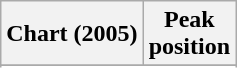<table class="wikitable sortable">
<tr>
<th>Chart (2005)</th>
<th>Peak<br>position</th>
</tr>
<tr>
</tr>
<tr>
</tr>
<tr>
</tr>
<tr>
</tr>
</table>
